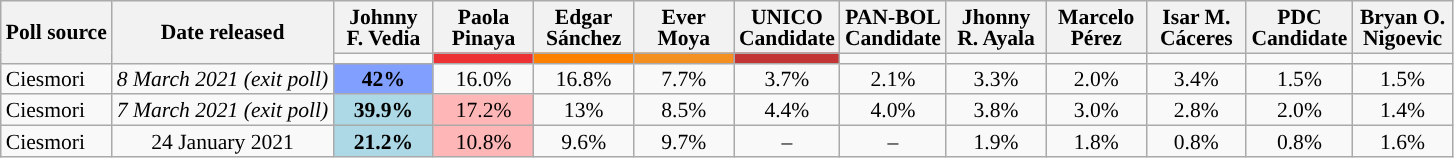<table class="wikitable" style="text-align:center;font-size:90%;line-height:14px;">
<tr>
<th rowspan="2">Poll source</th>
<th rowspan="2">Date released</th>
<th style="width:60px">Johnny F. Vedia</th>
<th style="width:60px">Paola Pinaya</th>
<th style="width:60px">Edgar Sánchez</th>
<th style="width:60px">Ever Moya</th>
<th style="width:60px">UNICO Candidate</th>
<th style="width:60px">PAN-BOL Candidate </th>
<th style="width:60px">Jhonny R. Ayala</th>
<th style="width:60px">Marcelo Pérez</th>
<th style="width:60px">Isar M. Cáceres</th>
<th style="width:60px">PDC Candidate</th>
<th style="width:60px">Bryan O. Nigoevic</th>
</tr>
<tr>
<td style="background:"></td>
<td style="background:#EC3235;"></td>
<td style="background:#FC8100;"></td>
<td style="background:#F49021;"></td>
<td style="background:#C33534;"></td>
<td style="background:"></td>
<td style="background:"></td>
<td style="background:"></td>
<td style="background:"></td>
<td style="background:"></td>
<td style="background:"></td>
</tr>
<tr>
<td style="text-align:left;">Ciesmori</td>
<td><em>8 March 2021 (exit poll)</em></td>
<td style="background:#809fff"><strong>42%</strong></td>
<td>16.0%</td>
<td>16.8%</td>
<td>7.7%</td>
<td>3.7%</td>
<td>2.1%</td>
<td>3.3%</td>
<td>2.0%</td>
<td>3.4%</td>
<td>1.5%</td>
<td>1.5%</td>
</tr>
<tr>
<td style="text-align:left;">Ciesmori</td>
<td><em>7 March 2021 (exit poll)</em></td>
<td style="background:lightblue"><strong>39.9%</strong></td>
<td style="background:#FFB6B6">17.2%</td>
<td>13%</td>
<td>8.5%</td>
<td>4.4%</td>
<td>4.0%</td>
<td>3.8%</td>
<td>3.0%</td>
<td>2.8%</td>
<td>2.0%</td>
<td>1.4%</td>
</tr>
<tr>
<td style="text-align:left;">Ciesmori</td>
<td>24 January 2021</td>
<td style="background:lightblue"><strong>21.2%</strong></td>
<td style="background:#FFB6B6">10.8%</td>
<td>9.6%</td>
<td>9.7%</td>
<td>–</td>
<td>–</td>
<td>1.9%</td>
<td>1.8%</td>
<td>0.8%</td>
<td>0.8%</td>
<td>1.6%</td>
</tr>
</table>
